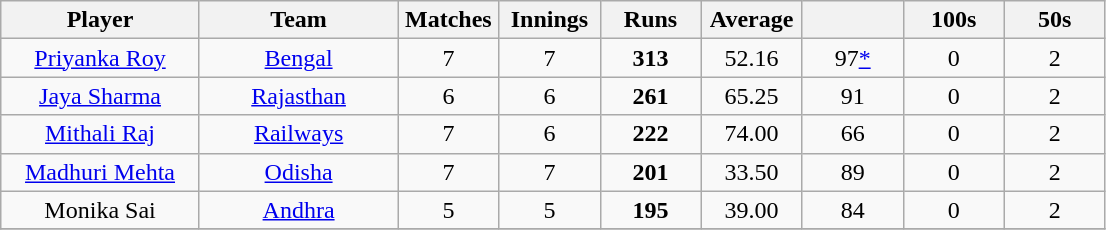<table class="wikitable" style="text-align:center;">
<tr>
<th width=125>Player</th>
<th width=125>Team</th>
<th width=60>Matches</th>
<th width=60>Innings</th>
<th width=60>Runs</th>
<th width=60>Average</th>
<th width=60></th>
<th width=60>100s</th>
<th width=60>50s</th>
</tr>
<tr>
<td><a href='#'>Priyanka Roy</a></td>
<td><a href='#'>Bengal</a></td>
<td>7</td>
<td>7</td>
<td><strong>313</strong></td>
<td>52.16</td>
<td>97<a href='#'>*</a></td>
<td>0</td>
<td>2</td>
</tr>
<tr>
<td><a href='#'>Jaya Sharma</a></td>
<td><a href='#'>Rajasthan</a></td>
<td>6</td>
<td>6</td>
<td><strong>261</strong></td>
<td>65.25</td>
<td>91</td>
<td>0</td>
<td>2</td>
</tr>
<tr>
<td><a href='#'>Mithali Raj</a></td>
<td><a href='#'>Railways</a></td>
<td>7</td>
<td>6</td>
<td><strong>222</strong></td>
<td>74.00</td>
<td>66</td>
<td>0</td>
<td>2</td>
</tr>
<tr>
<td><a href='#'>Madhuri Mehta</a></td>
<td><a href='#'>Odisha</a></td>
<td>7</td>
<td>7</td>
<td><strong>201</strong></td>
<td>33.50</td>
<td>89</td>
<td>0</td>
<td>2</td>
</tr>
<tr>
<td>Monika Sai</td>
<td><a href='#'>Andhra</a></td>
<td>5</td>
<td>5</td>
<td><strong>195</strong></td>
<td>39.00</td>
<td>84</td>
<td>0</td>
<td>2</td>
</tr>
<tr>
</tr>
</table>
